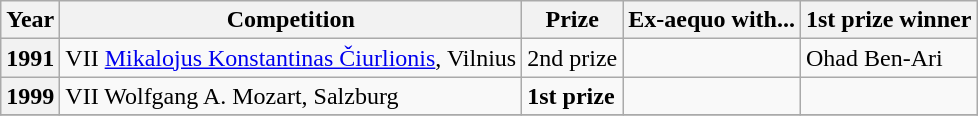<table class="wikitable">
<tr>
<th>Year</th>
<th>Competition</th>
<th>Prize</th>
<th>Ex-aequo with...</th>
<th>1st prize winner</th>
</tr>
<tr>
<th>1991</th>
<td> VII <a href='#'>Mikalojus Konstantinas Čiurlionis</a>, Vilnius</td>
<td>2nd prize</td>
<td></td>
<td> Ohad Ben-Ari</td>
</tr>
<tr>
<th>1999</th>
<td> VII Wolfgang A. Mozart, Salzburg</td>
<td><strong>1st prize</strong></td>
<td></td>
<td></td>
</tr>
<tr>
</tr>
</table>
